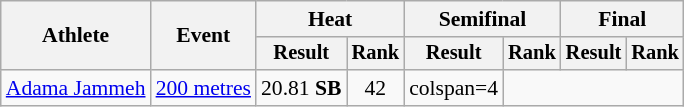<table class="wikitable" style="font-size:90%">
<tr>
<th rowspan="2">Athlete</th>
<th rowspan="2">Event</th>
<th colspan="2">Heat</th>
<th colspan="2">Semifinal</th>
<th colspan="2">Final</th>
</tr>
<tr style="font-size:95%">
<th>Result</th>
<th>Rank</th>
<th>Result</th>
<th>Rank</th>
<th>Result</th>
<th>Rank</th>
</tr>
<tr style=text-align:center>
<td style=text-align:left><a href='#'>Adama Jammeh</a></td>
<td style=text-align:left><a href='#'>200 metres</a></td>
<td>20.81 <strong>SB</strong></td>
<td>42</td>
<td>colspan=4 </td>
</tr>
</table>
